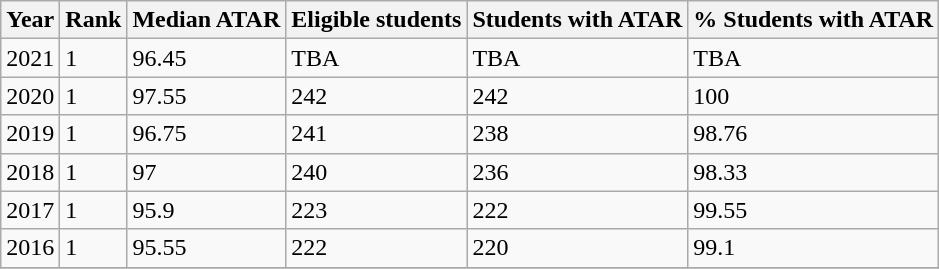<table class="wikitable sortable">
<tr>
<th>Year</th>
<th>Rank</th>
<th>Median ATAR</th>
<th>Eligible students</th>
<th>Students with ATAR</th>
<th>% Students with ATAR</th>
</tr>
<tr>
<td>2021</td>
<td>1</td>
<td>96.45</td>
<td>TBA</td>
<td>TBA</td>
<td>TBA</td>
</tr>
<tr>
<td>2020</td>
<td>1</td>
<td>97.55</td>
<td>242</td>
<td>242</td>
<td>100</td>
</tr>
<tr>
<td>2019</td>
<td>1</td>
<td>96.75</td>
<td>241</td>
<td>238</td>
<td>98.76</td>
</tr>
<tr>
<td>2018</td>
<td>1</td>
<td>97</td>
<td>240</td>
<td>236</td>
<td>98.33</td>
</tr>
<tr>
<td>2017</td>
<td>1</td>
<td>95.9</td>
<td>223</td>
<td>222</td>
<td>99.55</td>
</tr>
<tr>
<td>2016</td>
<td>1</td>
<td>95.55</td>
<td>222</td>
<td>220</td>
<td>99.1</td>
</tr>
<tr>
</tr>
</table>
